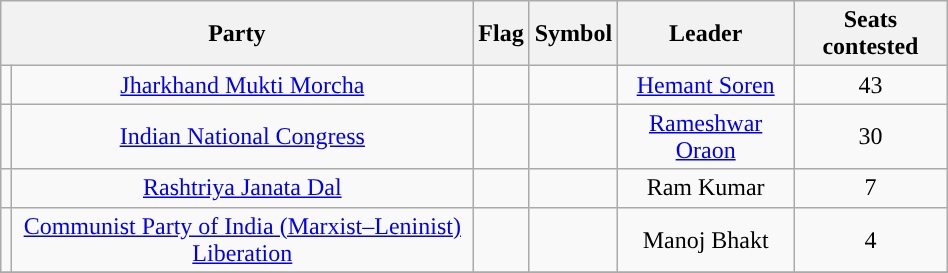<table class="wikitable" width="50%" style="text-align:center;">
<tr>
<th colspan="2">Party</th>
<th>Flag</th>
<th>Symbol</th>
<th>Leader</th>
<th>Seats contested</th>
</tr>
<tr>
<td></td>
<td><a href='#'>Jharkhand Mukti Morcha</a></td>
<td></td>
<td></td>
<td><a href='#'>Hemant Soren</a></td>
<td>43</td>
</tr>
<tr>
<td></td>
<td><a href='#'>Indian National Congress</a></td>
<td></td>
<td></td>
<td><a href='#'>Rameshwar Oraon</a></td>
<td>30</td>
</tr>
<tr>
<td></td>
<td><a href='#'>Rashtriya Janata Dal</a></td>
<td></td>
<td></td>
<td>Ram Kumar</td>
<td>7</td>
</tr>
<tr>
<td></td>
<td><a href='#'>Communist Party of India (Marxist–Leninist) Liberation</a></td>
<td></td>
<td></td>
<td>Manoj Bhakt</td>
<td>4</td>
</tr>
<tr>
</tr>
</table>
